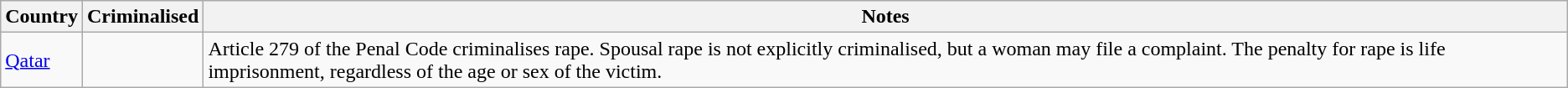<table class="sortable wikitable">
<tr>
<th>Country</th>
<th>Criminalised</th>
<th ! class="unsortable">Notes</th>
</tr>
<tr>
<td><a href='#'>Qatar</a></td>
<td></td>
<td>Article 279 of the Penal Code criminalises rape. Spousal rape is not explicitly criminalised, but a woman may file a complaint. The penalty for rape is life imprisonment, regardless of the age or sex of the victim.</td>
</tr>
</table>
